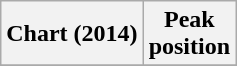<table class="wikitable sortable">
<tr>
<th style="text-align:center;">Chart (2014)</th>
<th style="text-align:center;">Peak<br>position</th>
</tr>
<tr>
</tr>
</table>
